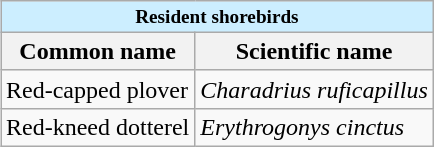<table class="wikitable" style="float: right;" border="1">
<tr>
<td colspan=2 style="font-size:80%; background:#cef; text-align:center;"><strong>Resident shorebirds</strong></td>
</tr>
<tr>
<th>Common name</th>
<th>Scientific name</th>
</tr>
<tr>
<td>Red-capped plover</td>
<td><em>Charadrius ruficapillus</em></td>
</tr>
<tr>
<td>Red-kneed dotterel</td>
<td><em>Erythrogonys cinctus</em></td>
</tr>
</table>
